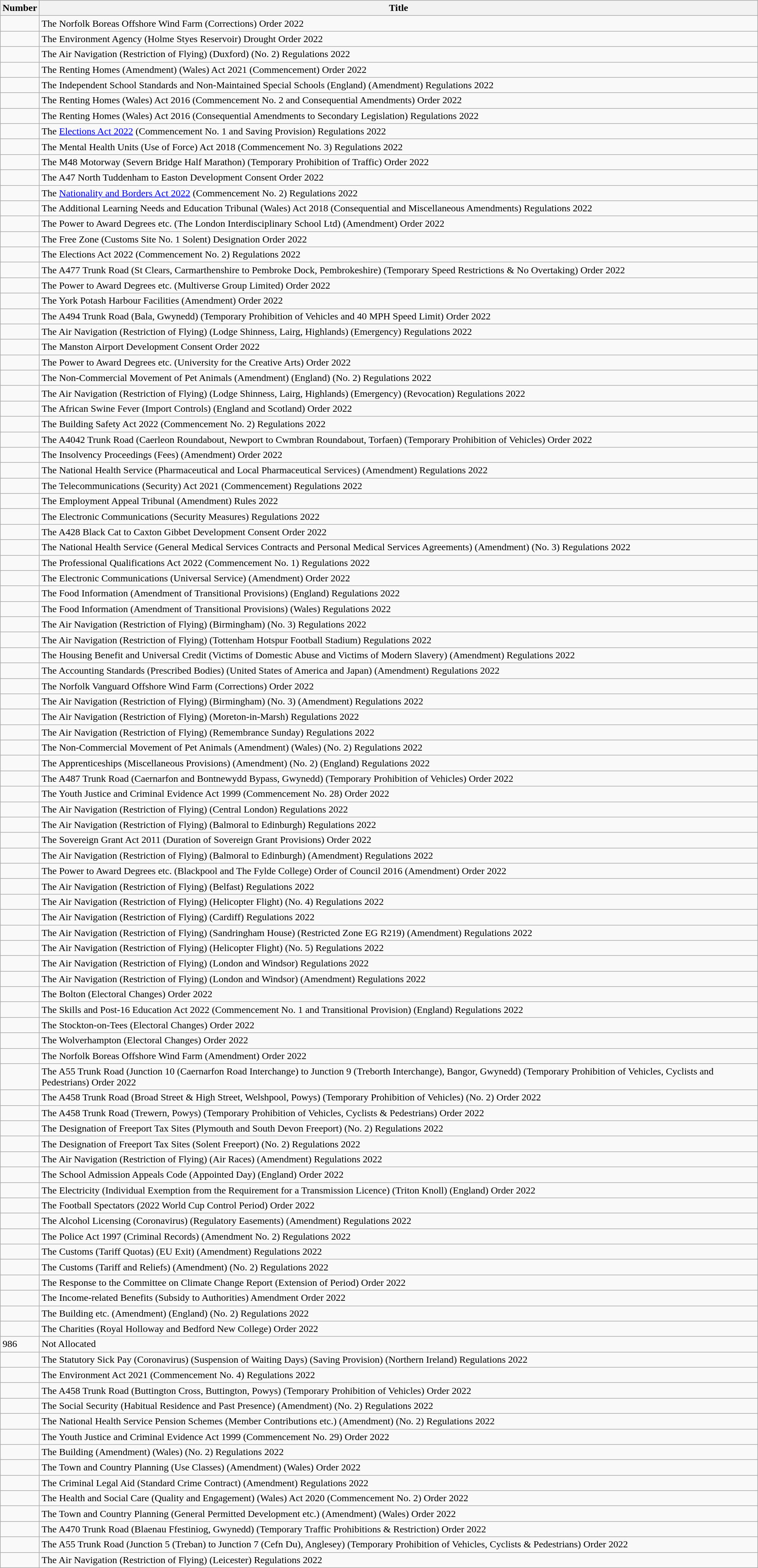<table class="wikitable collapsible">
<tr>
<th>Number</th>
<th>Title</th>
</tr>
<tr>
<td></td>
<td>The Norfolk Boreas Offshore Wind Farm (Corrections) Order 2022</td>
</tr>
<tr>
<td></td>
<td>The Environment Agency (Holme Styes Reservoir) Drought Order 2022</td>
</tr>
<tr>
<td></td>
<td>The Air Navigation (Restriction of Flying) (Duxford) (No. 2) Regulations 2022</td>
</tr>
<tr>
<td></td>
<td>The Renting Homes (Amendment) (Wales) Act 2021 (Commencement) Order 2022</td>
</tr>
<tr>
<td></td>
<td>The Independent School Standards and Non-Maintained Special Schools (England) (Amendment) Regulations 2022</td>
</tr>
<tr>
<td></td>
<td>The Renting Homes (Wales) Act 2016 (Commencement No. 2 and Consequential Amendments) Order 2022</td>
</tr>
<tr>
<td></td>
<td>The Renting Homes (Wales) Act 2016 (Consequential Amendments to Secondary Legislation) Regulations 2022</td>
</tr>
<tr>
<td></td>
<td>The <a href='#'>Elections Act 2022</a> (Commencement No. 1 and Saving Provision) Regulations 2022</td>
</tr>
<tr>
<td></td>
<td>The Mental Health Units (Use of Force) Act 2018 (Commencement No. 3) Regulations 2022</td>
</tr>
<tr>
<td></td>
<td>The M48 Motorway (Severn Bridge Half Marathon) (Temporary Prohibition of Traffic) Order 2022</td>
</tr>
<tr>
<td></td>
<td>The A47 North Tuddenham to Easton Development Consent Order 2022</td>
</tr>
<tr>
<td></td>
<td>The <a href='#'>Nationality and Borders Act 2022</a> (Commencement No. 2) Regulations 2022</td>
</tr>
<tr>
<td></td>
<td>The Additional Learning Needs and Education Tribunal (Wales) Act 2018 (Consequential and Miscellaneous Amendments) Regulations 2022</td>
</tr>
<tr>
<td></td>
<td>The Power to Award Degrees etc. (The London Interdisciplinary School Ltd) (Amendment) Order 2022</td>
</tr>
<tr>
<td></td>
<td>The Free Zone (Customs Site No. 1 Solent) Designation Order 2022</td>
</tr>
<tr>
<td></td>
<td>The Elections Act 2022 (Commencement No. 2) Regulations 2022</td>
</tr>
<tr>
<td></td>
<td>The A477 Trunk Road (St Clears, Carmarthenshire to Pembroke Dock, Pembrokeshire) (Temporary Speed Restrictions & No Overtaking) Order 2022</td>
</tr>
<tr>
<td></td>
<td>The Power to Award Degrees etc. (Multiverse Group Limited) Order 2022</td>
</tr>
<tr>
<td></td>
<td>The York Potash Harbour Facilities (Amendment) Order 2022</td>
</tr>
<tr>
<td></td>
<td>The A494 Trunk Road (Bala, Gwynedd) (Temporary Prohibition of Vehicles and 40 MPH Speed Limit) Order 2022</td>
</tr>
<tr>
<td></td>
<td>The Air Navigation (Restriction of Flying) (Lodge Shinness, Lairg, Highlands) (Emergency) Regulations 2022</td>
</tr>
<tr>
<td></td>
<td>The Manston Airport Development Consent Order 2022</td>
</tr>
<tr>
<td></td>
<td>The Power to Award Degrees etc. (University for the Creative Arts) Order 2022</td>
</tr>
<tr>
<td></td>
<td>The Non-Commercial Movement of Pet Animals (Amendment) (England) (No. 2) Regulations 2022</td>
</tr>
<tr>
<td></td>
<td>The Air Navigation (Restriction of Flying) (Lodge Shinness, Lairg, Highlands) (Emergency) (Revocation) Regulations 2022</td>
</tr>
<tr>
<td></td>
<td>The African Swine Fever (Import Controls) (England and Scotland) Order 2022</td>
</tr>
<tr>
<td></td>
<td>The Building Safety Act 2022 (Commencement No. 2) Regulations 2022</td>
</tr>
<tr>
<td></td>
<td>The A4042 Trunk Road (Caerleon Roundabout, Newport to Cwmbran Roundabout, Torfaen) (Temporary Prohibition of Vehicles) Order 2022</td>
</tr>
<tr>
<td></td>
<td>The Insolvency Proceedings (Fees) (Amendment) Order 2022</td>
</tr>
<tr>
<td></td>
<td>The National Health Service (Pharmaceutical and Local Pharmaceutical Services) (Amendment) Regulations 2022</td>
</tr>
<tr>
<td></td>
<td>The Telecommunications (Security) Act 2021 (Commencement) Regulations 2022</td>
</tr>
<tr>
<td></td>
<td>The Employment Appeal Tribunal (Amendment) Rules 2022</td>
</tr>
<tr>
<td></td>
<td>The Electronic Communications (Security Measures) Regulations 2022</td>
</tr>
<tr>
<td></td>
<td>The A428 Black Cat to Caxton Gibbet Development Consent Order 2022</td>
</tr>
<tr>
<td></td>
<td>The National Health Service (General Medical Services Contracts and Personal Medical Services Agreements) (Amendment) (No. 3) Regulations 2022</td>
</tr>
<tr>
<td></td>
<td>The Professional Qualifications Act 2022 (Commencement No. 1) Regulations 2022</td>
</tr>
<tr>
<td></td>
<td>The Electronic Communications (Universal Service) (Amendment) Order 2022</td>
</tr>
<tr>
<td></td>
<td>The Food Information (Amendment of Transitional Provisions) (England) Regulations 2022</td>
</tr>
<tr>
<td></td>
<td>The Food Information (Amendment of Transitional Provisions) (Wales) Regulations 2022</td>
</tr>
<tr>
<td></td>
<td>The Air Navigation (Restriction of Flying) (Birmingham) (No. 3) Regulations 2022</td>
</tr>
<tr>
<td></td>
<td>The Air Navigation (Restriction of Flying) (Tottenham Hotspur Football Stadium) Regulations 2022</td>
</tr>
<tr>
<td></td>
<td>The Housing Benefit and Universal Credit (Victims of Domestic Abuse and Victims of Modern Slavery) (Amendment) Regulations 2022</td>
</tr>
<tr>
<td></td>
<td>The Accounting Standards (Prescribed Bodies) (United States of America and Japan) (Amendment) Regulations 2022</td>
</tr>
<tr>
<td></td>
<td>The Norfolk Vanguard Offshore Wind Farm (Corrections) Order 2022</td>
</tr>
<tr>
<td></td>
<td>The Air Navigation (Restriction of Flying) (Birmingham) (No. 3) (Amendment) Regulations 2022</td>
</tr>
<tr>
<td></td>
<td>The Air Navigation (Restriction of Flying) (Moreton-in-Marsh) Regulations 2022</td>
</tr>
<tr>
<td></td>
<td>The Air Navigation (Restriction of Flying) (Remembrance Sunday) Regulations 2022</td>
</tr>
<tr>
<td></td>
<td>The Non-Commercial Movement of Pet Animals (Amendment) (Wales) (No. 2) Regulations 2022</td>
</tr>
<tr>
<td></td>
<td>The Apprenticeships (Miscellaneous Provisions) (Amendment) (No. 2) (England) Regulations 2022</td>
</tr>
<tr>
<td></td>
<td>The A487 Trunk Road (Caernarfon and Bontnewydd Bypass, Gwynedd) (Temporary Prohibition of Vehicles) Order 2022</td>
</tr>
<tr>
<td></td>
<td>The Youth Justice and Criminal Evidence Act 1999 (Commencement No. 28) Order 2022</td>
</tr>
<tr>
<td></td>
<td>The Air Navigation (Restriction of Flying) (Central London) Regulations 2022</td>
</tr>
<tr>
<td></td>
<td>The Air Navigation (Restriction of Flying) (Balmoral to Edinburgh) Regulations 2022</td>
</tr>
<tr>
<td></td>
<td>The Sovereign Grant Act 2011 (Duration of Sovereign Grant Provisions) Order 2022</td>
</tr>
<tr>
<td></td>
<td>The Air Navigation (Restriction of Flying) (Balmoral to Edinburgh) (Amendment) Regulations 2022</td>
</tr>
<tr>
<td></td>
<td>The Power to Award Degrees etc. (Blackpool and The Fylde College) Order of Council 2016 (Amendment) Order 2022</td>
</tr>
<tr>
<td></td>
<td>The Air Navigation (Restriction of Flying) (Belfast) Regulations 2022</td>
</tr>
<tr>
<td></td>
<td>The Air Navigation (Restriction of Flying) (Helicopter Flight) (No. 4) Regulations 2022</td>
</tr>
<tr>
<td></td>
<td>The Air Navigation (Restriction of Flying) (Cardiff) Regulations 2022</td>
</tr>
<tr>
<td></td>
<td>The Air Navigation (Restriction of Flying) (Sandringham House) (Restricted Zone EG R219) (Amendment) Regulations 2022</td>
</tr>
<tr>
<td></td>
<td>The Air Navigation (Restriction of Flying) (Helicopter Flight) (No. 5) Regulations 2022</td>
</tr>
<tr>
<td></td>
<td>The Air Navigation (Restriction of Flying) (London and Windsor) Regulations 2022</td>
</tr>
<tr>
<td></td>
<td>The Air Navigation (Restriction of Flying) (London and Windsor) (Amendment) Regulations 2022</td>
</tr>
<tr>
<td></td>
<td>The Bolton (Electoral Changes) Order 2022</td>
</tr>
<tr>
<td></td>
<td>The Skills and Post-16 Education Act 2022 (Commencement No. 1 and Transitional Provision) (England) Regulations 2022</td>
</tr>
<tr>
<td></td>
<td>The Stockton-on-Tees (Electoral Changes) Order 2022</td>
</tr>
<tr>
<td></td>
<td>The Wolverhampton (Electoral Changes) Order 2022</td>
</tr>
<tr>
<td></td>
<td>The Norfolk Boreas Offshore Wind Farm (Amendment) Order 2022</td>
</tr>
<tr>
<td></td>
<td>The A55 Trunk Road (Junction 10 (Caernarfon Road Interchange) to Junction 9 (Treborth Interchange), Bangor, Gwynedd) (Temporary Prohibition of Vehicles, Cyclists and Pedestrians) Order 2022</td>
</tr>
<tr>
<td></td>
<td>The A458 Trunk Road (Broad Street & High Street, Welshpool, Powys) (Temporary Prohibition of Vehicles) (No. 2) Order 2022</td>
</tr>
<tr>
<td></td>
<td>The A458 Trunk Road (Trewern, Powys) (Temporary Prohibition of Vehicles, Cyclists & Pedestrians) Order 2022</td>
</tr>
<tr>
<td></td>
<td>The Designation of Freeport Tax Sites (Plymouth and South Devon Freeport) (No. 2) Regulations 2022</td>
</tr>
<tr>
<td></td>
<td>The Designation of Freeport Tax Sites (Solent Freeport) (No. 2) Regulations 2022</td>
</tr>
<tr>
<td></td>
<td>The Air Navigation (Restriction of Flying) (Air Races) (Amendment) Regulations 2022</td>
</tr>
<tr>
<td></td>
<td>The School Admission Appeals Code (Appointed Day) (England) Order 2022</td>
</tr>
<tr>
<td></td>
<td>The Electricity (Individual Exemption from the Requirement for a Transmission Licence) (Triton Knoll) (England) Order 2022</td>
</tr>
<tr>
<td></td>
<td>The Football Spectators (2022 World Cup Control Period) Order 2022</td>
</tr>
<tr>
<td></td>
<td>The Alcohol Licensing (Coronavirus) (Regulatory Easements) (Amendment) Regulations 2022</td>
</tr>
<tr>
<td></td>
<td>The Police Act 1997 (Criminal Records) (Amendment No. 2) Regulations 2022</td>
</tr>
<tr>
<td></td>
<td>The Customs (Tariff Quotas) (EU Exit) (Amendment) Regulations 2022</td>
</tr>
<tr>
<td></td>
<td>The Customs (Tariff and Reliefs) (Amendment) (No. 2) Regulations 2022</td>
</tr>
<tr>
<td></td>
<td>The Response to the Committee on Climate Change Report (Extension of Period) Order 2022</td>
</tr>
<tr>
<td></td>
<td>The Income-related Benefits (Subsidy to Authorities) Amendment Order 2022</td>
</tr>
<tr>
<td></td>
<td>The Building etc. (Amendment) (England) (No. 2) Regulations 2022</td>
</tr>
<tr>
<td></td>
<td>The Charities (Royal Holloway and Bedford New College) Order 2022</td>
</tr>
<tr>
<td>986</td>
<td>Not Allocated</td>
</tr>
<tr>
<td></td>
<td>The Statutory Sick Pay (Coronavirus) (Suspension of Waiting Days) (Saving Provision) (Northern Ireland) Regulations 2022</td>
</tr>
<tr>
<td></td>
<td>The Environment Act 2021 (Commencement No. 4) Regulations 2022</td>
</tr>
<tr>
<td></td>
<td>The A458 Trunk Road (Buttington Cross, Buttington, Powys) (Temporary Prohibition of Vehicles) Order 2022</td>
</tr>
<tr>
<td></td>
<td>The Social Security (Habitual Residence and Past Presence) (Amendment) (No. 2) Regulations 2022</td>
</tr>
<tr>
<td></td>
<td>The National Health Service Pension Schemes (Member Contributions etc.) (Amendment) (No. 2) Regulations 2022</td>
</tr>
<tr>
<td></td>
<td>The Youth Justice and Criminal Evidence Act 1999 (Commencement No. 29) Order 2022</td>
</tr>
<tr>
<td></td>
<td>The Building (Amendment) (Wales) (No. 2) Regulations 2022</td>
</tr>
<tr>
<td></td>
<td>The Town and Country Planning (Use Classes) (Amendment) (Wales) Order 2022</td>
</tr>
<tr>
<td></td>
<td>The Criminal Legal Aid (Standard Crime Contract) (Amendment) Regulations 2022</td>
</tr>
<tr>
<td></td>
<td>The Health and Social Care (Quality and Engagement) (Wales) Act 2020 (Commencement No. 2) Order 2022</td>
</tr>
<tr>
<td></td>
<td>The Town and Country Planning (General Permitted Development etc.) (Amendment) (Wales) Order 2022</td>
</tr>
<tr>
<td></td>
<td>The A470 Trunk Road (Blaenau Ffestiniog, Gwynedd) (Temporary Traffic Prohibitions & Restriction) Order 2022</td>
</tr>
<tr>
<td></td>
<td>The A55 Trunk Road (Junction 5 (Treban) to Junction 7 (Cefn Du), Anglesey) (Temporary Prohibition of Vehicles, Cyclists & Pedestrians) Order 2022</td>
</tr>
<tr>
<td></td>
<td>The Air Navigation (Restriction of Flying) (Leicester) Regulations 2022</td>
</tr>
</table>
